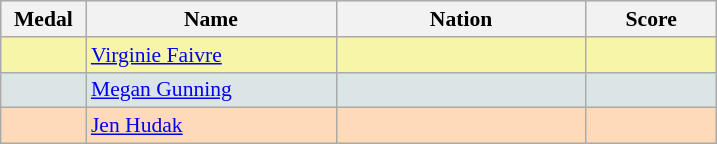<table class=wikitable style="border:1px solid #AAAAAA;font-size:90%">
<tr bgcolor="#E4E4E4">
<th width=50>Medal</th>
<th width=160>Name</th>
<th width=160>Nation</th>
<th width=80>Score</th>
</tr>
<tr bgcolor="#F7F6A8">
<td align="center"></td>
<td><a href='#'>Virginie Faivre</a></td>
<td></td>
<td align="center"></td>
</tr>
<tr bgcolor="#DCE5E5">
<td align="center"></td>
<td><a href='#'>Megan Gunning</a></td>
<td></td>
<td align="center"></td>
</tr>
<tr bgcolor="#FFDAB9">
<td align="center"></td>
<td><a href='#'>Jen Hudak</a></td>
<td></td>
<td align="center"></td>
</tr>
</table>
